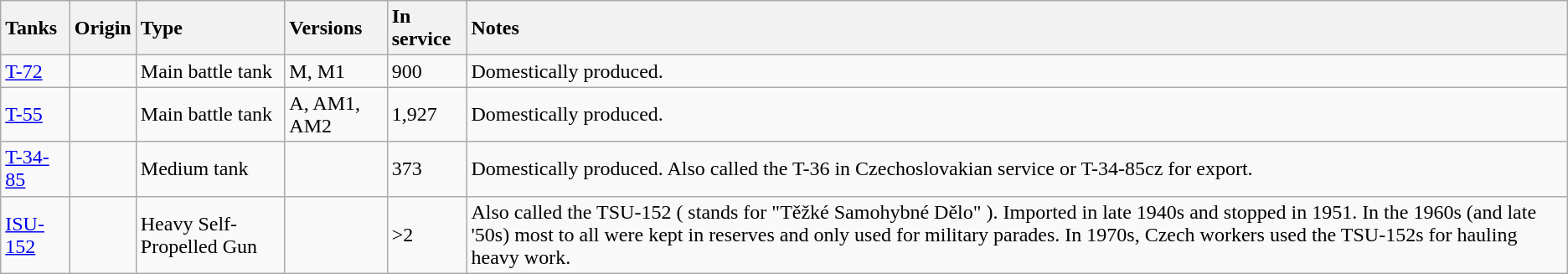<table class="wikitable">
<tr>
<th style="text-align: left;">Tanks</th>
<th style="text-align: left;">Origin</th>
<th style="text-align: left;">Type</th>
<th style="text-align: left;">Versions</th>
<th style="text-align: left;">In service</th>
<th style="text-align: left;">Notes</th>
</tr>
<tr>
<td><a href='#'>T-72</a></td>
<td> <br></td>
<td>Main battle tank</td>
<td>M, M1</td>
<td>900</td>
<td>Domestically produced.</td>
</tr>
<tr>
<td><a href='#'>T-55</a></td>
<td> <br></td>
<td>Main battle tank</td>
<td>A, AM1, AM2</td>
<td>1,927</td>
<td>Domestically produced.</td>
</tr>
<tr>
<td><a href='#'>T-34-85</a></td>
<td> <br></td>
<td>Medium tank</td>
<td></td>
<td>373</td>
<td>Domestically produced. Also called the T-36 in Czechoslovakian service or T-34-85cz for export.</td>
</tr>
<tr>
<td><a href='#'>ISU-152</a></td>
<td></td>
<td>Heavy Self-Propelled Gun</td>
<td></td>
<td>>2</td>
<td>Also called the TSU-152 ( stands for "Těžké Samohybné Dělo" ). Imported in late 1940s and stopped in 1951. In the 1960s (and late '50s) most to all were kept in reserves and only used for military parades. In 1970s, Czech workers used the TSU-152s for hauling heavy work.</td>
</tr>
</table>
